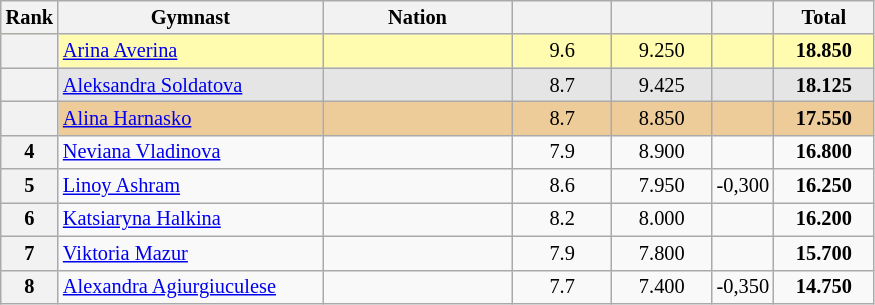<table class="wikitable sortable" style="text-align:center; font-size:85%">
<tr>
<th scope="col" style="width:20px;">Rank</th>
<th ! scope="col" style="width:170px;">Gymnast</th>
<th ! scope="col" style="width:120px;">Nation</th>
<th ! scope="col" style="width:60px;"></th>
<th ! scope="col" style="width:60px;"></th>
<th ! scope="col" style="width:30px;"></th>
<th ! scope="col" style="width:60px;">Total</th>
</tr>
<tr bgcolor=fffcaf>
<th scope=row></th>
<td align=left><a href='#'>Arina Averina</a></td>
<td style="text-align:left;"></td>
<td>9.6</td>
<td>9.250</td>
<td></td>
<td><strong>18.850</strong></td>
</tr>
<tr bgcolor=e5e5e5>
<th scope=row></th>
<td align=left><a href='#'>Aleksandra Soldatova</a></td>
<td style="text-align:left;"></td>
<td>8.7</td>
<td>9.425</td>
<td></td>
<td><strong>18.125</strong></td>
</tr>
<tr bgcolor=eecc99>
<th scope=row></th>
<td align=left><a href='#'>Alina Harnasko</a></td>
<td style="text-align:left;"></td>
<td>8.7</td>
<td>8.850</td>
<td></td>
<td><strong>17.550</strong></td>
</tr>
<tr>
<th scope=row>4</th>
<td align=left><a href='#'>Neviana Vladinova</a></td>
<td style="text-align:left;"></td>
<td>7.9</td>
<td>8.900</td>
<td></td>
<td><strong>16.800</strong></td>
</tr>
<tr>
<th scope=row>5</th>
<td align=left><a href='#'>Linoy Ashram</a></td>
<td style="text-align:left;"></td>
<td>8.6</td>
<td>7.950</td>
<td>-0,300</td>
<td><strong>16.250</strong></td>
</tr>
<tr>
<th scope=row>6</th>
<td align=left><a href='#'>Katsiaryna Halkina</a></td>
<td style="text-align:left;"></td>
<td>8.2</td>
<td>8.000</td>
<td></td>
<td><strong>16.200</strong></td>
</tr>
<tr>
<th scope=row>7</th>
<td align=left><a href='#'>Viktoria Mazur</a></td>
<td style="text-align:left;"></td>
<td>7.9</td>
<td>7.800</td>
<td></td>
<td><strong>15.700</strong></td>
</tr>
<tr>
<th scope=row>8</th>
<td align=left><a href='#'>Alexandra Agiurgiuculese</a></td>
<td style="text-align:left;"></td>
<td>7.7</td>
<td>7.400</td>
<td>-0,350</td>
<td><strong>14.750</strong></td>
</tr>
</table>
